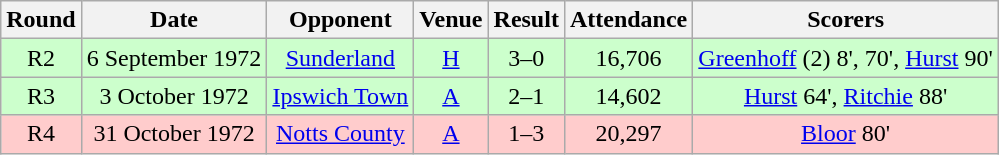<table class="wikitable" style="font-size:100%; text-align:center">
<tr>
<th>Round</th>
<th>Date</th>
<th>Opponent</th>
<th>Venue</th>
<th>Result</th>
<th>Attendance</th>
<th>Scorers</th>
</tr>
<tr style="background-color: #CCFFCC;">
<td>R2</td>
<td>6 September 1972</td>
<td><a href='#'>Sunderland</a></td>
<td><a href='#'>H</a></td>
<td>3–0</td>
<td>16,706</td>
<td><a href='#'>Greenhoff</a> (2) 8', 70', <a href='#'>Hurst</a> 90'</td>
</tr>
<tr style="background-color: #CCFFCC;">
<td>R3</td>
<td>3 October 1972</td>
<td><a href='#'>Ipswich Town</a></td>
<td><a href='#'>A</a></td>
<td>2–1</td>
<td>14,602</td>
<td><a href='#'>Hurst</a> 64', <a href='#'>Ritchie</a> 88'</td>
</tr>
<tr style="background-color: #FFCCCC;">
<td>R4</td>
<td>31 October 1972</td>
<td><a href='#'>Notts County</a></td>
<td><a href='#'>A</a></td>
<td>1–3</td>
<td>20,297</td>
<td><a href='#'>Bloor</a> 80'</td>
</tr>
</table>
